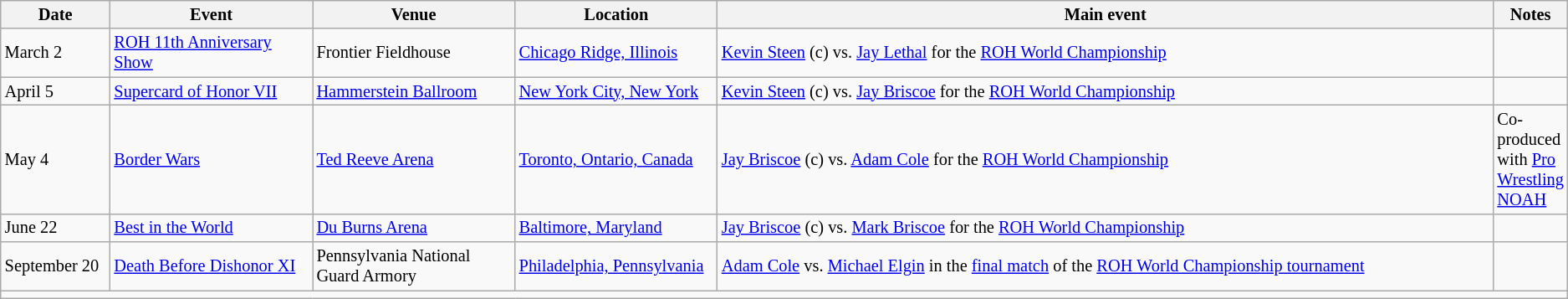<table class="sortable wikitable succession-box" style="font-size:85%;">
<tr>
<th width=7%>Date</th>
<th width=13%>Event</th>
<th width=13%>Venue</th>
<th width=13%>Location</th>
<th width=50%>Main event</th>
<th width=13%>Notes</th>
</tr>
<tr>
<td>March 2</td>
<td><a href='#'>ROH 11th Anniversary Show</a></td>
<td>Frontier Fieldhouse</td>
<td><a href='#'>Chicago Ridge, Illinois</a></td>
<td><a href='#'>Kevin Steen</a> (c) vs. <a href='#'>Jay Lethal</a> for the <a href='#'>ROH World Championship</a></td>
<td></td>
</tr>
<tr>
<td>April 5</td>
<td><a href='#'>Supercard of Honor VII</a></td>
<td><a href='#'>Hammerstein Ballroom</a></td>
<td><a href='#'>New York City, New York</a></td>
<td><a href='#'>Kevin Steen</a> (c) vs. <a href='#'>Jay Briscoe</a> for the <a href='#'>ROH World Championship</a></td>
<td></td>
</tr>
<tr>
<td>May 4</td>
<td><a href='#'>Border Wars</a></td>
<td><a href='#'>Ted Reeve Arena</a></td>
<td><a href='#'>Toronto, Ontario, Canada</a></td>
<td><a href='#'>Jay Briscoe</a> (c) vs. <a href='#'>Adam Cole</a> for the <a href='#'>ROH World Championship</a></td>
<td>Co-produced with <a href='#'>Pro Wrestling NOAH</a></td>
</tr>
<tr>
<td>June 22</td>
<td><a href='#'>Best in the World</a></td>
<td><a href='#'>Du Burns Arena</a></td>
<td><a href='#'>Baltimore, Maryland</a></td>
<td><a href='#'>Jay Briscoe</a> (c) vs. <a href='#'>Mark Briscoe</a> for the <a href='#'>ROH World Championship</a></td>
<td></td>
</tr>
<tr>
<td>September 20</td>
<td><a href='#'>Death Before Dishonor XI</a></td>
<td>Pennsylvania National Guard Armory</td>
<td><a href='#'>Philadelphia, Pennsylvania</a></td>
<td><a href='#'>Adam Cole</a> vs. <a href='#'>Michael Elgin</a> in the <a href='#'>final match</a> of the <a href='#'>ROH World Championship tournament</a></td>
<td></td>
</tr>
<tr>
<td colspan="6"></td>
</tr>
</table>
